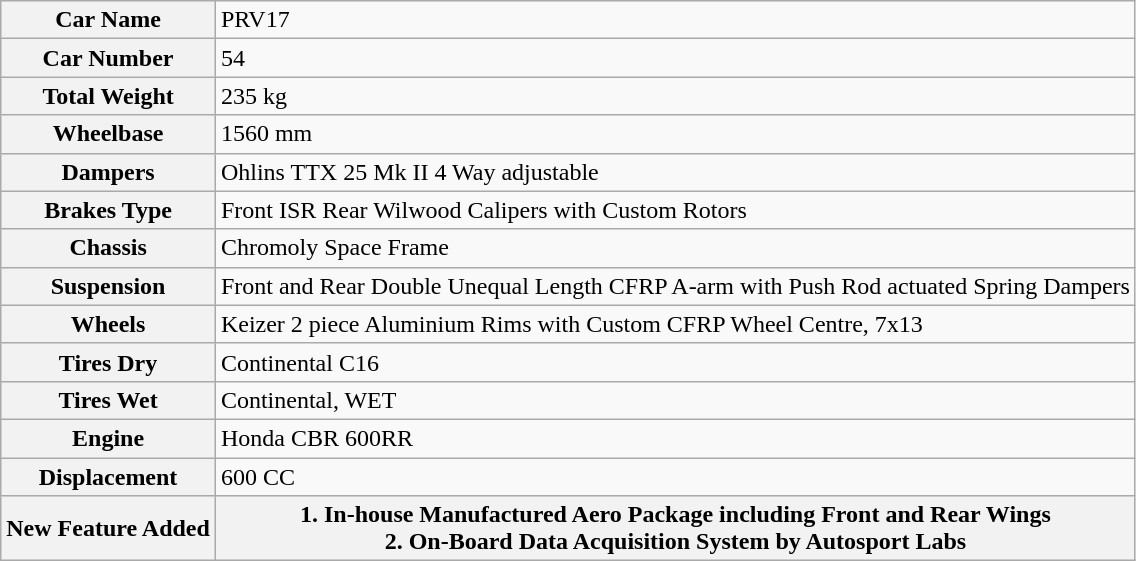<table class="wikitable">
<tr style="vertical-align: top">
<th>Car Name</th>
<td>PRV17</td>
</tr>
<tr style="vertical-align: top">
<th>Car Number</th>
<td>54</td>
</tr>
<tr style="vertical-align: top">
<th>Total Weight</th>
<td>235 kg</td>
</tr>
<tr style="vertical-align: top">
<th>Wheelbase</th>
<td>1560 mm</td>
</tr>
<tr style="vertical-align: top">
<th>Dampers</th>
<td>Ohlins TTX 25 Mk II 4 Way adjustable</td>
</tr>
<tr style="vertical-align: top">
<th>Brakes Type</th>
<td>Front ISR Rear Wilwood Calipers with Custom Rotors</td>
</tr>
<tr style="vertical-align: top">
<th>Chassis</th>
<td>Chromoly Space Frame</td>
</tr>
<tr style="vertical-align: top">
<th>Suspension</th>
<td>Front and Rear Double Unequal Length CFRP A-arm with Push Rod actuated Spring Dampers</td>
</tr>
<tr style="vertical-align: top">
<th>Wheels</th>
<td>Keizer 2 piece Aluminium Rims with Custom CFRP Wheel Centre, 7x13</td>
</tr>
<tr style="vertical-align: top">
<th>Tires Dry</th>
<td>Continental C16</td>
</tr>
<tr style="vertical-align: top">
<th>Tires Wet</th>
<td>Continental, WET</td>
</tr>
<tr style="vertical-align: top">
<th>Engine</th>
<td>Honda CBR 600RR</td>
</tr>
<tr>
<th>Displacement</th>
<td>600 CC</td>
</tr>
<tr>
<th>New Feature Added</th>
<th>1. In-house Manufactured Aero Package including Front and Rear Wings<br>2. On-Board Data Acquisition System by Autosport Labs</th>
</tr>
</table>
